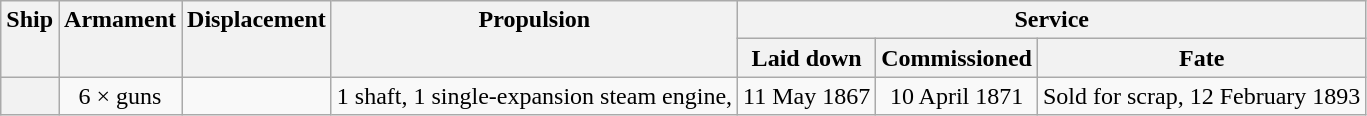<table class="wikitable plainrowheaders" style="text-align: center;">
<tr valign="top">
<th scope="col" rowspan="2">Ship</th>
<th scope="col" rowspan="2">Armament</th>
<th scope="col" rowspan="2">Displacement</th>
<th scope="col" rowspan="2">Propulsion</th>
<th scope="col" colspan="3">Service</th>
</tr>
<tr valign="top">
<th scope="col">Laid down</th>
<th scope="col">Commissioned</th>
<th scope="col">Fate</th>
</tr>
<tr valign="center">
<th scope="row"></th>
<td>6 ×  guns</td>
<td></td>
<td>1 shaft, 1 single-expansion steam engine, </td>
<td>11 May 1867</td>
<td>10 April 1871</td>
<td>Sold for scrap, 12 February 1893</td>
</tr>
</table>
